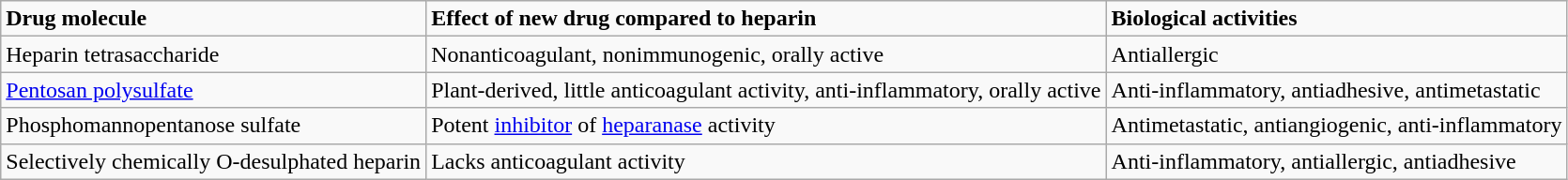<table class="wikitable" style="text-align:left">
<tr valign="top">
<td><strong>Drug molecule</strong></td>
<td><strong>Effect of new drug compared to heparin</strong></td>
<td><strong>Biological activities</strong></td>
</tr>
<tr valign="top">
<td>Heparin tetrasaccharide</td>
<td>Nonanticoagulant, nonimmunogenic, orally active</td>
<td>Antiallergic</td>
</tr>
<tr valign="top">
<td><a href='#'>Pentosan polysulfate</a></td>
<td>Plant-derived, little anticoagulant activity, anti-inflammatory, orally active</td>
<td>Anti-inflammatory, antiadhesive, antimetastatic</td>
</tr>
<tr valign="top">
<td>Phosphomannopentanose sulfate</td>
<td>Potent <a href='#'>inhibitor</a> of <a href='#'>heparanase</a> activity</td>
<td>Antimetastatic, antiangiogenic, anti-inflammatory</td>
</tr>
<tr valign="top">
<td>Selectively chemically O-desulphated heparin</td>
<td>Lacks anticoagulant activity</td>
<td>Anti-inflammatory, antiallergic, antiadhesive</td>
</tr>
</table>
